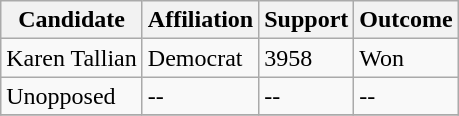<table class="wikitable">
<tr>
<th>Candidate</th>
<th>Affiliation</th>
<th>Support</th>
<th>Outcome</th>
</tr>
<tr>
<td>Karen Tallian</td>
<td>Democrat</td>
<td>3958</td>
<td>Won</td>
</tr>
<tr>
<td>Unopposed</td>
<td>--</td>
<td>--</td>
<td>--</td>
</tr>
<tr>
</tr>
</table>
